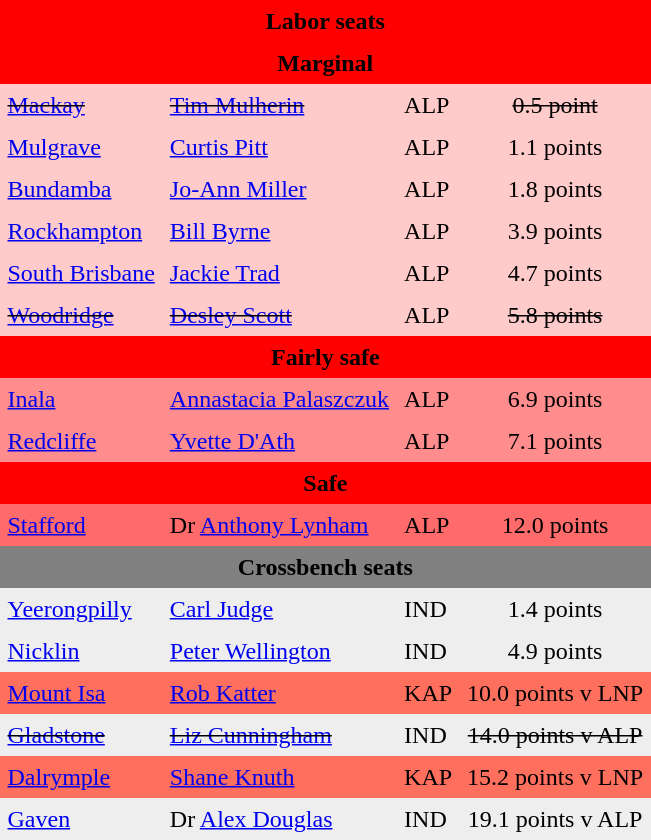<table class="toccolours" cellpadding="5" cellspacing="0" style="float:left; margin-right:.5em; margin-top:.4em; font-size:90 points;">
<tr>
<td colspan="4"  style="text-align:center; background:red;"><span><strong>Labor seats</strong></span></td>
</tr>
<tr>
<td colspan="4"  style="text-align:center; background:red;"><span><strong>Marginal</strong></span></td>
</tr>
<tr>
<td style="text-align:left; background:#ffcaca;"><s><a href='#'>Mackay</a></s></td>
<td style="text-align:left; background:#ffcaca;"><s><a href='#'>Tim Mulherin</a></s></td>
<td style="text-align:left; background:#ffcaca;">ALP</td>
<td style="text-align:center; background:#ffcaca;"><s>0.5 point</s></td>
</tr>
<tr>
<td style="text-align:left; background:#ffcaca;"><a href='#'>Mulgrave</a></td>
<td style="text-align:left; background:#ffcaca;"><a href='#'>Curtis Pitt</a></td>
<td style="text-align:left; background:#ffcaca;">ALP</td>
<td style="text-align:center; background:#ffcaca;">1.1 points</td>
</tr>
<tr>
<td style="text-align:left; background:#ffcaca;"><a href='#'>Bundamba</a></td>
<td style="text-align:left; background:#ffcaca;"><a href='#'>Jo-Ann Miller</a></td>
<td style="text-align:left; background:#ffcaca;">ALP</td>
<td style="text-align:center; background:#ffcaca;">1.8 points</td>
</tr>
<tr>
<td style="text-align:left; background:#ffcaca;"><a href='#'>Rockhampton</a></td>
<td style="text-align:left; background:#ffcaca;"><a href='#'>Bill Byrne</a></td>
<td style="text-align:left; background:#ffcaca;">ALP</td>
<td style="text-align:center; background:#ffcaca;">3.9 points</td>
</tr>
<tr>
<td style="text-align:left; background:#ffcaca;"><a href='#'>South Brisbane</a></td>
<td style="text-align:left; background:#ffcaca;"><a href='#'>Jackie Trad</a></td>
<td style="text-align:left; background:#ffcaca;">ALP</td>
<td style="text-align:center; background:#ffcaca;">4.7 points</td>
</tr>
<tr>
<td style="text-align:left; background:#ffcaca;"><s><a href='#'>Woodridge</a></s></td>
<td style="text-align:left; background:#ffcaca;"><s><a href='#'>Desley Scott</a></s></td>
<td style="text-align:left; background:#ffcaca;">ALP</td>
<td style="text-align:center; background:#ffcaca;"><s>5.8 points</s></td>
</tr>
<tr>
<td colspan="4"  style="text-align:center; background:red;"><span><strong>Fairly safe</strong></span></td>
</tr>
<tr>
<td style="text-align:left; background:#ff8d8d;"><a href='#'>Inala</a></td>
<td style="text-align:left; background:#ff8d8d;"><a href='#'>Annastacia Palaszczuk</a></td>
<td style="text-align:left; background:#ff8d8d;">ALP</td>
<td style="text-align:center; background:#ff8d8d;">6.9 points</td>
</tr>
<tr>
<td style="text-align:left; background:#ff8d8d;"><a href='#'>Redcliffe</a></td>
<td style="text-align:left; background:#ff8d8d;"><a href='#'>Yvette D'Ath</a></td>
<td style="text-align:left; background:#ff8d8d;">ALP</td>
<td style="text-align:center; background:#ff8d8d;">7.1 points</td>
</tr>
<tr>
<td colspan="4"  style="text-align:center; background:red;"><span><strong>Safe</strong></span></td>
</tr>
<tr>
<td style="text-align:left; background:#ff6b6b;"><a href='#'>Stafford</a></td>
<td style="text-align:left; background:#ff6b6b;">Dr <a href='#'>Anthony Lynham</a></td>
<td style="text-align:left; background:#ff6b6b;">ALP</td>
<td style="text-align:center; background:#ff6b6b;">12.0 points</td>
</tr>
<tr>
<td colspan="4"  style="text-align:center; background:gray;"><span><strong>Crossbench seats</strong></span></td>
</tr>
<tr>
<td style="text-align:left; background:#eee;"><a href='#'>Yeerongpilly</a></td>
<td style="text-align:left; background:#eee;"><a href='#'>Carl Judge</a></td>
<td style="text-align:left; background:#eee;">IND</td>
<td style="text-align:center; background:#eee;">1.4 points</td>
</tr>
<tr>
<td style="text-align:left; background:#eee;"><a href='#'>Nicklin</a></td>
<td style="text-align:left; background:#eee;"><a href='#'>Peter Wellington</a></td>
<td style="text-align:left; background:#eee;">IND</td>
<td style="text-align:center; background:#eee;">4.9 points</td>
</tr>
<tr>
<td style="text-align:left; background:#FE6F5E;"><a href='#'>Mount Isa</a></td>
<td style="text-align:left; background:#FE6F5E;"><a href='#'>Rob Katter</a></td>
<td style="text-align:left; background:#FE6F5E;">KAP</td>
<td style="text-align:center; background:#FE6F5E;">10.0 points v LNP</td>
</tr>
<tr>
<td style="text-align:left; background:#eee;"><s><a href='#'>Gladstone</a></s></td>
<td style="text-align:left; background:#eee;"><s><a href='#'>Liz Cunningham</a></s></td>
<td style="text-align:left; background:#eee;">IND</td>
<td style="text-align:center; background:#eee;"><s>14.0 points v ALP</s></td>
</tr>
<tr>
<td style="text-align:left; background:#FE6F5E;"><a href='#'>Dalrymple</a></td>
<td style="text-align:left; background:#FE6F5E;"><a href='#'>Shane Knuth</a></td>
<td style="text-align:left; background:#FE6F5E;">KAP</td>
<td style="text-align:center; background:#FE6F5E;">15.2 points v LNP</td>
</tr>
<tr>
<td style="text-align:left; background:#eee;"><a href='#'>Gaven</a></td>
<td style="text-align:left; background:#eee;">Dr <a href='#'>Alex Douglas</a></td>
<td style="text-align:left; background:#eee;">IND</td>
<td style="text-align:center; background:#eee;">19.1 points v ALP</td>
</tr>
</table>
